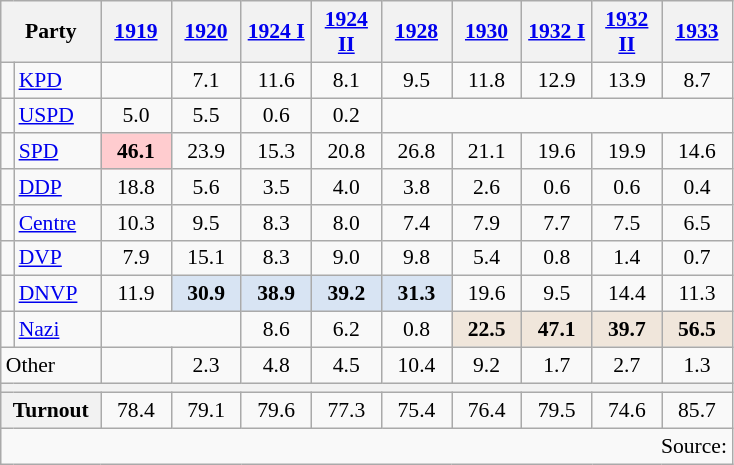<table class=wikitable style="font-size:90%; text-align:center">
<tr>
<th style="width:60px" colspan=2>Party</th>
<th style="width:40px"><a href='#'>1919</a></th>
<th style="width:40px"><a href='#'>1920</a></th>
<th style="width:40px"><a href='#'>1924 I</a></th>
<th style="width:40px"><a href='#'>1924 II</a></th>
<th style="width:40px"><a href='#'>1928</a></th>
<th style="width:40px"><a href='#'>1930</a></th>
<th style="width:40px"><a href='#'>1932 I</a></th>
<th style="width:40px"><a href='#'>1932 II</a></th>
<th style="width:40px"><a href='#'>1933</a></th>
</tr>
<tr>
<td bgcolor=></td>
<td align=left><a href='#'>KPD</a></td>
<td></td>
<td>7.1</td>
<td>11.6</td>
<td>8.1</td>
<td>9.5</td>
<td>11.8</td>
<td>12.9</td>
<td>13.9</td>
<td>8.7</td>
</tr>
<tr>
<td bgcolor=></td>
<td align=left><a href='#'>USPD</a></td>
<td>5.0</td>
<td>5.5</td>
<td>0.6</td>
<td>0.2</td>
</tr>
<tr>
<td bgcolor=></td>
<td align=left><a href='#'>SPD</a></td>
<td bgcolor=#FFCCCF><strong>46.1</strong></td>
<td>23.9</td>
<td>15.3</td>
<td>20.8</td>
<td>26.8</td>
<td>21.1</td>
<td>19.6</td>
<td>19.9</td>
<td>14.6</td>
</tr>
<tr>
<td bgcolor=></td>
<td align=left><a href='#'>DDP</a></td>
<td>18.8</td>
<td>5.6</td>
<td>3.5</td>
<td>4.0</td>
<td>3.8</td>
<td>2.6</td>
<td>0.6</td>
<td>0.6</td>
<td>0.4</td>
</tr>
<tr>
<td bgcolor=></td>
<td align=left><a href='#'>Centre</a></td>
<td>10.3</td>
<td>9.5</td>
<td>8.3</td>
<td>8.0</td>
<td>7.4</td>
<td>7.9</td>
<td>7.7</td>
<td>7.5</td>
<td>6.5</td>
</tr>
<tr>
<td bgcolor=></td>
<td align=left><a href='#'>DVP</a></td>
<td>7.9</td>
<td>15.1</td>
<td>8.3</td>
<td>9.0</td>
<td>9.8</td>
<td>5.4</td>
<td>0.8</td>
<td>1.4</td>
<td>0.7</td>
</tr>
<tr>
<td bgcolor=></td>
<td align=left><a href='#'>DNVP</a></td>
<td>11.9</td>
<td bgcolor=#D8E4F3><strong>30.9</strong></td>
<td bgcolor=#D8E4F3><strong>38.9</strong></td>
<td bgcolor=#D8E4F3><strong>39.2</strong></td>
<td bgcolor=#D8E4F3><strong>31.3</strong></td>
<td>19.6</td>
<td>9.5</td>
<td>14.4</td>
<td>11.3</td>
</tr>
<tr>
<td bgcolor=></td>
<td align=left><a href='#'>Nazi</a></td>
<td colspan=2></td>
<td>8.6</td>
<td>6.2</td>
<td>0.8</td>
<td bgcolor=#F0E6DB><strong>22.5</strong></td>
<td bgcolor=#F0E6DB><strong>47.1</strong></td>
<td bgcolor=#F0E6DB><strong>39.7</strong></td>
<td bgcolor=#F0E6DB><strong>56.5</strong></td>
</tr>
<tr>
<td colspan=2 align=left>Other</td>
<td></td>
<td>2.3</td>
<td>4.8</td>
<td>4.5</td>
<td>10.4</td>
<td>9.2</td>
<td>1.7</td>
<td>2.7</td>
<td>1.3</td>
</tr>
<tr>
<th colspan=11></th>
</tr>
<tr>
<th colspan=2 align=left>Turnout</th>
<td>78.4</td>
<td>79.1</td>
<td>79.6</td>
<td>77.3</td>
<td>75.4</td>
<td>76.4</td>
<td>79.5</td>
<td>74.6</td>
<td>85.7</td>
</tr>
<tr>
<td colspan=11 align=right>Source: </td>
</tr>
</table>
